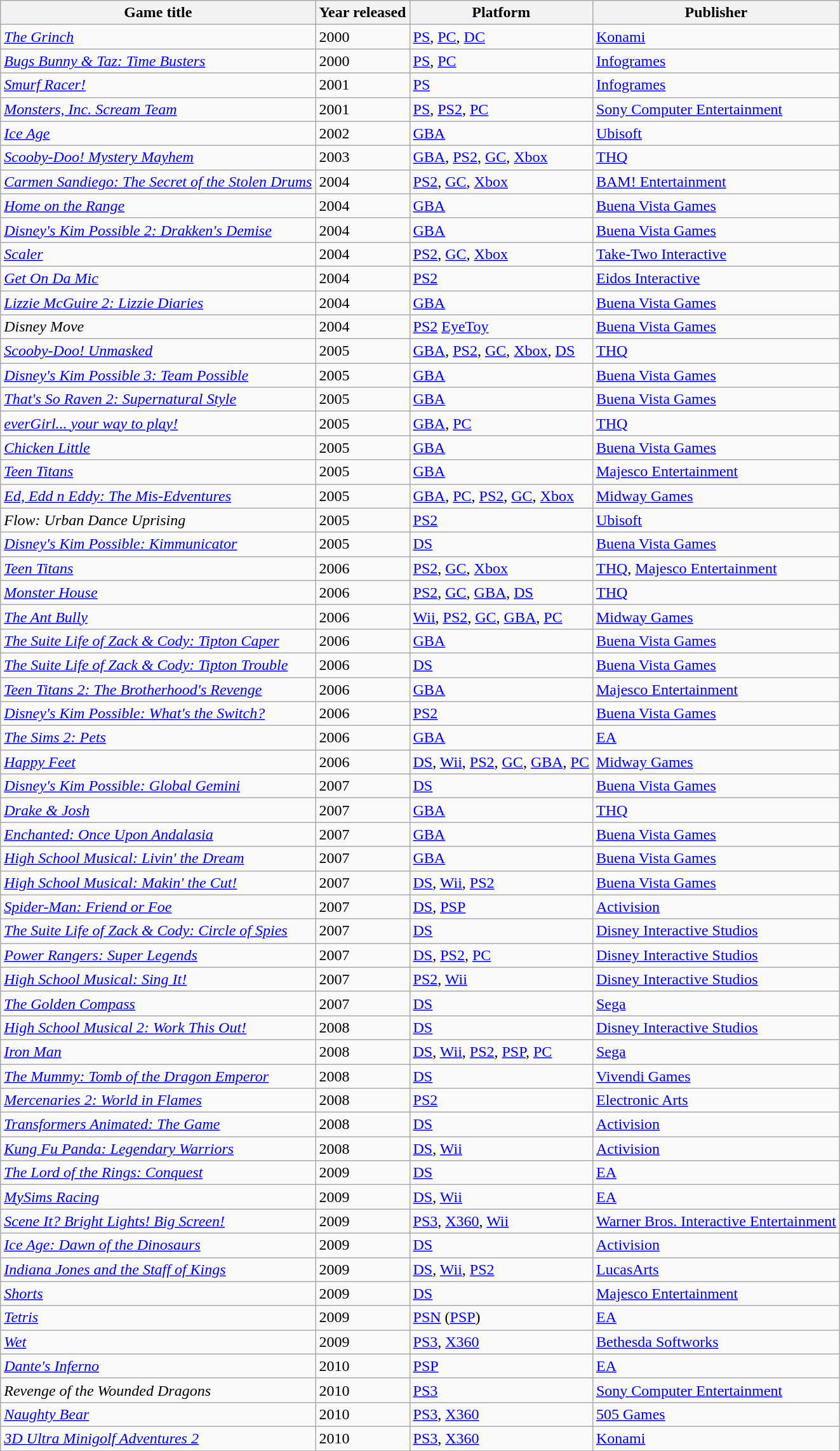<table class="wikitable sortable">
<tr>
<th>Game title</th>
<th>Year released</th>
<th>Platform</th>
<th>Publisher</th>
</tr>
<tr>
<td><em><a href='#'>The Grinch</a></em></td>
<td>2000</td>
<td><a href='#'>PS</a>, <a href='#'>PC</a>, <a href='#'>DC</a></td>
<td><a href='#'>Konami</a></td>
</tr>
<tr>
<td><em><a href='#'>Bugs Bunny & Taz: Time Busters</a></em></td>
<td>2000</td>
<td><a href='#'>PS</a>, <a href='#'>PC</a></td>
<td><a href='#'>Infogrames</a></td>
</tr>
<tr>
<td><em><a href='#'>Smurf Racer!</a></em></td>
<td>2001</td>
<td><a href='#'>PS</a></td>
<td><a href='#'>Infogrames</a></td>
</tr>
<tr>
<td><em><a href='#'>Monsters, Inc. Scream Team</a></em></td>
<td>2001</td>
<td><a href='#'>PS</a>, <a href='#'>PS2</a>, <a href='#'>PC</a></td>
<td><a href='#'>Sony Computer Entertainment</a></td>
</tr>
<tr>
<td><em><a href='#'>Ice Age</a></em></td>
<td>2002</td>
<td><a href='#'>GBA</a></td>
<td><a href='#'>Ubisoft</a></td>
</tr>
<tr>
<td><em><a href='#'>Scooby-Doo! Mystery Mayhem</a></em></td>
<td>2003</td>
<td><a href='#'>GBA</a>, <a href='#'>PS2</a>, <a href='#'>GC</a>, <a href='#'>Xbox</a></td>
<td><a href='#'>THQ</a></td>
</tr>
<tr>
<td><em><a href='#'>Carmen Sandiego: The Secret of the Stolen Drums</a></em></td>
<td>2004</td>
<td><a href='#'>PS2</a>, <a href='#'>GC</a>, <a href='#'>Xbox</a></td>
<td><a href='#'>BAM! Entertainment</a></td>
</tr>
<tr>
<td><em><a href='#'>Home on the Range</a></em></td>
<td>2004</td>
<td><a href='#'>GBA</a></td>
<td><a href='#'>Buena Vista Games</a></td>
</tr>
<tr>
<td><em><a href='#'>Disney's Kim Possible 2: Drakken's Demise</a></em></td>
<td>2004</td>
<td><a href='#'>GBA</a></td>
<td><a href='#'>Buena Vista Games</a></td>
</tr>
<tr>
<td><em><a href='#'>Scaler</a></em></td>
<td>2004</td>
<td><a href='#'>PS2</a>, <a href='#'>GC</a>, <a href='#'>Xbox</a></td>
<td><a href='#'>Take-Two Interactive</a></td>
</tr>
<tr>
<td><em><a href='#'>Get On Da Mic</a></em></td>
<td>2004</td>
<td><a href='#'>PS2</a></td>
<td><a href='#'>Eidos Interactive</a></td>
</tr>
<tr>
<td><em><a href='#'>Lizzie McGuire 2: Lizzie Diaries</a></em></td>
<td>2004</td>
<td><a href='#'>GBA</a></td>
<td><a href='#'>Buena Vista Games</a></td>
</tr>
<tr>
<td><em>Disney Move</em></td>
<td>2004</td>
<td><a href='#'>PS2</a> <a href='#'>EyeToy</a></td>
<td><a href='#'>Buena Vista Games</a></td>
</tr>
<tr>
<td><em><a href='#'>Scooby-Doo! Unmasked</a></em></td>
<td>2005</td>
<td><a href='#'>GBA</a>, <a href='#'>PS2</a>, <a href='#'>GC</a>, <a href='#'>Xbox</a>, <a href='#'>DS</a></td>
<td><a href='#'>THQ</a></td>
</tr>
<tr>
<td><em><a href='#'>Disney's Kim Possible 3: Team Possible</a></em></td>
<td>2005</td>
<td><a href='#'>GBA</a></td>
<td><a href='#'>Buena Vista Games</a></td>
</tr>
<tr>
<td><em><a href='#'>That's So Raven 2: Supernatural Style</a></em></td>
<td>2005</td>
<td><a href='#'>GBA</a></td>
<td><a href='#'>Buena Vista Games</a></td>
</tr>
<tr>
<td><em><a href='#'>everGirl... your way to play!</a></em></td>
<td>2005</td>
<td><a href='#'>GBA</a>, <a href='#'>PC</a></td>
<td><a href='#'>THQ</a></td>
</tr>
<tr>
<td><em><a href='#'>Chicken Little</a></em></td>
<td>2005</td>
<td><a href='#'>GBA</a></td>
<td><a href='#'>Buena Vista Games</a></td>
</tr>
<tr>
<td><em><a href='#'>Teen Titans</a></em></td>
<td>2005</td>
<td><a href='#'>GBA</a></td>
<td><a href='#'>Majesco Entertainment</a></td>
</tr>
<tr>
<td><em><a href='#'>Ed, Edd n Eddy: The Mis-Edventures</a></em></td>
<td>2005</td>
<td><a href='#'>GBA</a>, <a href='#'>PC</a>, <a href='#'>PS2</a>, <a href='#'>GC</a>, <a href='#'>Xbox</a></td>
<td><a href='#'>Midway Games</a></td>
</tr>
<tr>
<td><em>Flow: Urban Dance Uprising</em></td>
<td>2005</td>
<td><a href='#'>PS2</a></td>
<td><a href='#'>Ubisoft</a></td>
</tr>
<tr>
<td><em><a href='#'>Disney's Kim Possible: Kimmunicator</a></em></td>
<td>2005</td>
<td><a href='#'>DS</a></td>
<td><a href='#'>Buena Vista Games</a></td>
</tr>
<tr>
<td><em><a href='#'>Teen Titans</a></em></td>
<td>2006</td>
<td><a href='#'>PS2</a>, <a href='#'>GC</a>, <a href='#'>Xbox</a></td>
<td><a href='#'>THQ</a>, <a href='#'>Majesco Entertainment</a></td>
</tr>
<tr>
<td><em><a href='#'>Monster House</a></em></td>
<td>2006</td>
<td><a href='#'>PS2</a>, <a href='#'>GC</a>, <a href='#'>GBA</a>, <a href='#'>DS</a></td>
<td><a href='#'>THQ</a></td>
</tr>
<tr>
<td><em><a href='#'>The Ant Bully</a></em></td>
<td>2006</td>
<td><a href='#'>Wii</a>, <a href='#'>PS2</a>, <a href='#'>GC</a>, <a href='#'>GBA</a>, <a href='#'>PC</a></td>
<td><a href='#'>Midway Games</a></td>
</tr>
<tr>
<td><em><a href='#'>The Suite Life of Zack & Cody: Tipton Caper</a></em></td>
<td>2006</td>
<td><a href='#'>GBA</a></td>
<td><a href='#'>Buena Vista Games</a></td>
</tr>
<tr>
<td><em><a href='#'>The Suite Life of Zack & Cody: Tipton Trouble</a></em></td>
<td>2006</td>
<td><a href='#'>DS</a></td>
<td><a href='#'>Buena Vista Games</a></td>
</tr>
<tr>
<td><em><a href='#'>Teen Titans 2: The Brotherhood's Revenge</a></em></td>
<td>2006</td>
<td><a href='#'>GBA</a></td>
<td><a href='#'>Majesco Entertainment</a></td>
</tr>
<tr>
<td><em><a href='#'>Disney's Kim Possible: What's the Switch?</a></em></td>
<td>2006</td>
<td><a href='#'>PS2</a></td>
<td><a href='#'>Buena Vista Games</a></td>
</tr>
<tr>
<td><em><a href='#'>The Sims 2: Pets</a></em></td>
<td>2006</td>
<td><a href='#'>GBA</a></td>
<td><a href='#'>EA</a></td>
</tr>
<tr>
<td><em><a href='#'>Happy Feet</a></em></td>
<td>2006</td>
<td><a href='#'>DS</a>, <a href='#'>Wii</a>, <a href='#'>PS2</a>, <a href='#'>GC</a>, <a href='#'>GBA</a>, <a href='#'>PC</a></td>
<td><a href='#'>Midway Games</a></td>
</tr>
<tr>
<td><em><a href='#'>Disney's Kim Possible: Global Gemini</a></em></td>
<td>2007</td>
<td><a href='#'>DS</a></td>
<td><a href='#'>Buena Vista Games</a></td>
</tr>
<tr>
<td><em><a href='#'>Drake & Josh</a></em></td>
<td>2007</td>
<td><a href='#'>GBA</a></td>
<td><a href='#'>THQ</a></td>
</tr>
<tr>
<td><em><a href='#'>Enchanted: Once Upon Andalasia</a></em></td>
<td>2007</td>
<td><a href='#'>GBA</a></td>
<td><a href='#'>Buena Vista Games</a></td>
</tr>
<tr>
<td><em><a href='#'>High School Musical: Livin' the Dream</a></em></td>
<td>2007</td>
<td><a href='#'>GBA</a></td>
<td><a href='#'>Buena Vista Games</a></td>
</tr>
<tr>
<td><em><a href='#'>High School Musical: Makin' the Cut!</a></em></td>
<td>2007</td>
<td><a href='#'>DS</a>, <a href='#'>Wii</a>, <a href='#'>PS2</a></td>
<td><a href='#'>Buena Vista Games</a></td>
</tr>
<tr>
<td><em><a href='#'>Spider-Man: Friend or Foe</a></em></td>
<td>2007</td>
<td><a href='#'>DS</a>, <a href='#'>PSP</a></td>
<td><a href='#'>Activision</a></td>
</tr>
<tr>
<td><em><a href='#'>The Suite Life of Zack & Cody: Circle of Spies</a></em></td>
<td>2007</td>
<td><a href='#'>DS</a></td>
<td><a href='#'>Disney Interactive Studios</a></td>
</tr>
<tr>
<td><em><a href='#'>Power Rangers: Super Legends</a></em></td>
<td>2007</td>
<td><a href='#'>DS</a>, <a href='#'>PS2</a>, <a href='#'>PC</a></td>
<td><a href='#'>Disney Interactive Studios</a></td>
</tr>
<tr>
<td><em><a href='#'>High School Musical: Sing It!</a></em></td>
<td>2007</td>
<td><a href='#'>PS2</a>, <a href='#'>Wii</a></td>
<td><a href='#'>Disney Interactive Studios</a></td>
</tr>
<tr>
<td><em><a href='#'>The Golden Compass</a></em></td>
<td>2007</td>
<td><a href='#'>DS</a></td>
<td><a href='#'>Sega</a></td>
</tr>
<tr>
<td><em><a href='#'>High School Musical 2: Work This Out!</a></em></td>
<td>2008</td>
<td><a href='#'>DS</a></td>
<td><a href='#'>Disney Interactive Studios</a></td>
</tr>
<tr>
<td><em><a href='#'>Iron Man</a></em></td>
<td>2008</td>
<td><a href='#'>DS</a>, <a href='#'>Wii</a>, <a href='#'>PS2</a>, <a href='#'>PSP</a>, <a href='#'>PC</a></td>
<td><a href='#'>Sega</a></td>
</tr>
<tr>
<td><em><a href='#'>The Mummy: Tomb of the Dragon Emperor</a></em></td>
<td>2008</td>
<td><a href='#'>DS</a></td>
<td><a href='#'>Vivendi Games</a></td>
</tr>
<tr>
<td><em><a href='#'>Mercenaries 2: World in Flames</a></em></td>
<td>2008</td>
<td><a href='#'>PS2</a></td>
<td><a href='#'>Electronic Arts</a></td>
</tr>
<tr>
<td><em><a href='#'>Transformers Animated: The Game</a></em></td>
<td>2008</td>
<td><a href='#'>DS</a></td>
<td><a href='#'>Activision</a></td>
</tr>
<tr>
<td><em><a href='#'>Kung Fu Panda: Legendary Warriors</a></em></td>
<td>2008</td>
<td><a href='#'>DS</a>, <a href='#'>Wii</a></td>
<td><a href='#'>Activision</a></td>
</tr>
<tr>
<td><em><a href='#'>The Lord of the Rings: Conquest</a></em></td>
<td>2009</td>
<td><a href='#'>DS</a></td>
<td><a href='#'>EA</a></td>
</tr>
<tr>
<td><em><a href='#'>MySims Racing</a></em></td>
<td>2009</td>
<td><a href='#'>DS</a>, <a href='#'>Wii</a></td>
<td><a href='#'>EA</a></td>
</tr>
<tr>
<td><em><a href='#'>Scene It? Bright Lights! Big Screen!</a></em></td>
<td>2009</td>
<td><a href='#'>PS3</a>, <a href='#'>X360</a>, <a href='#'>Wii</a></td>
<td><a href='#'>Warner Bros. Interactive Entertainment</a></td>
</tr>
<tr>
<td><em><a href='#'>Ice Age: Dawn of the Dinosaurs</a></em></td>
<td>2009</td>
<td><a href='#'>DS</a></td>
<td><a href='#'>Activision</a></td>
</tr>
<tr>
<td><em><a href='#'>Indiana Jones and the Staff of Kings</a></em></td>
<td>2009</td>
<td><a href='#'>DS</a>, <a href='#'>Wii</a>, <a href='#'>PS2</a></td>
<td><a href='#'>LucasArts</a></td>
</tr>
<tr>
<td><em><a href='#'>Shorts</a></em></td>
<td>2009</td>
<td><a href='#'>DS</a></td>
<td><a href='#'>Majesco Entertainment</a></td>
</tr>
<tr>
<td><em><a href='#'>Tetris</a></em></td>
<td>2009</td>
<td><a href='#'>PSN</a> (<a href='#'>PSP</a>)</td>
<td><a href='#'>EA</a></td>
</tr>
<tr>
<td><em><a href='#'>Wet</a></em></td>
<td>2009</td>
<td><a href='#'>PS3</a>, <a href='#'>X360</a></td>
<td><a href='#'>Bethesda Softworks</a></td>
</tr>
<tr>
<td><em><a href='#'>Dante's Inferno</a></em></td>
<td>2010</td>
<td><a href='#'>PSP</a></td>
<td><a href='#'>EA</a></td>
</tr>
<tr>
<td><em>Revenge of the Wounded Dragons</em></td>
<td>2010</td>
<td><a href='#'>PS3</a></td>
<td><a href='#'>Sony Computer Entertainment</a></td>
</tr>
<tr>
<td><em><a href='#'>Naughty Bear</a></em></td>
<td>2010</td>
<td><a href='#'>PS3</a>, <a href='#'>X360</a></td>
<td><a href='#'>505 Games</a></td>
</tr>
<tr>
<td><em><a href='#'>3D Ultra Minigolf Adventures 2</a></em></td>
<td>2010</td>
<td><a href='#'>PS3</a>, <a href='#'>X360</a></td>
<td><a href='#'>Konami</a></td>
</tr>
<tr>
</tr>
</table>
